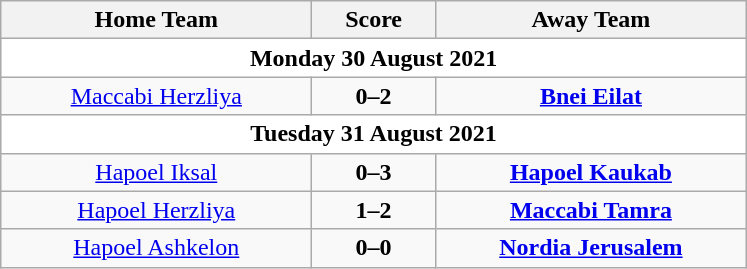<table class="wikitable" style="text-align: center">
<tr>
<th width="200px">Home Team</th>
<th width="75px">Score</th>
<th width="200px">Away Team</th>
</tr>
<tr>
<td colspan=4 bgcolor=White><strong>Monday 30 August 2021</strong></td>
</tr>
<tr>
<td><a href='#'>Maccabi Herzliya</a></td>
<td><strong>0–2</strong></td>
<td><strong><a href='#'>Bnei Eilat</a></strong></td>
</tr>
<tr>
<td colspan=4 bgcolor=White><strong>Tuesday 31 August 2021</strong></td>
</tr>
<tr>
<td><a href='#'>Hapoel Iksal</a></td>
<td><strong>0–3</strong></td>
<td><strong><a href='#'>Hapoel Kaukab</a></strong></td>
</tr>
<tr>
<td><a href='#'>Hapoel Herzliya</a></td>
<td><strong>1–2</strong></td>
<td><strong><a href='#'>Maccabi Tamra</a></strong></td>
</tr>
<tr>
<td><a href='#'>Hapoel Ashkelon</a></td>
<td><strong>0–0 </strong></td>
<td><strong><a href='#'>Nordia Jerusalem</a></strong></td>
</tr>
</table>
